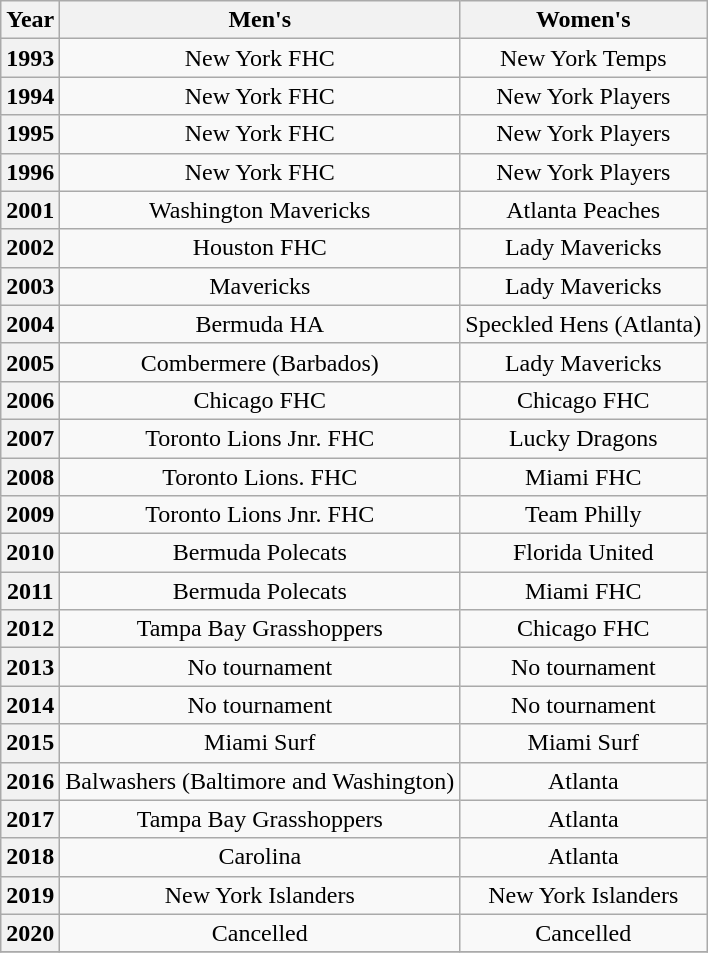<table class="wikitable" style="text-align:center">
<tr>
<th>Year</th>
<th>Men's</th>
<th>Women's</th>
</tr>
<tr>
<th>1993</th>
<td>New York FHC</td>
<td>New York Temps</td>
</tr>
<tr>
<th>1994</th>
<td>New York FHC</td>
<td>New York Players</td>
</tr>
<tr>
<th>1995</th>
<td>New York FHC</td>
<td>New York Players</td>
</tr>
<tr>
<th>1996</th>
<td>New York FHC</td>
<td>New York Players</td>
</tr>
<tr>
<th>2001</th>
<td>Washington Mavericks</td>
<td>Atlanta Peaches</td>
</tr>
<tr>
<th>2002</th>
<td>Houston FHC</td>
<td>Lady Mavericks</td>
</tr>
<tr>
<th>2003</th>
<td>Mavericks</td>
<td>Lady Mavericks</td>
</tr>
<tr>
<th>2004</th>
<td>Bermuda HA</td>
<td>Speckled Hens (Atlanta)</td>
</tr>
<tr>
<th>2005</th>
<td>Combermere (Barbados)</td>
<td>Lady Mavericks</td>
</tr>
<tr>
<th>2006</th>
<td>Chicago FHC</td>
<td>Chicago FHC</td>
</tr>
<tr>
<th>2007</th>
<td>Toronto Lions Jnr. FHC</td>
<td>Lucky Dragons</td>
</tr>
<tr>
<th>2008</th>
<td>Toronto Lions. FHC</td>
<td>Miami FHC</td>
</tr>
<tr>
<th>2009</th>
<td>Toronto Lions Jnr. FHC</td>
<td>Team Philly</td>
</tr>
<tr>
<th>2010</th>
<td>Bermuda Polecats</td>
<td>Florida United</td>
</tr>
<tr>
<th>2011</th>
<td>Bermuda Polecats</td>
<td>Miami FHC</td>
</tr>
<tr>
<th>2012</th>
<td>Tampa Bay Grasshoppers</td>
<td>Chicago FHC</td>
</tr>
<tr>
<th>2013</th>
<td>No tournament</td>
<td>No tournament</td>
</tr>
<tr>
<th>2014</th>
<td>No tournament</td>
<td>No tournament</td>
</tr>
<tr>
<th>2015</th>
<td>Miami Surf</td>
<td>Miami Surf</td>
</tr>
<tr>
<th>2016</th>
<td>Balwashers (Baltimore and Washington)</td>
<td>Atlanta</td>
</tr>
<tr>
<th>2017</th>
<td>Tampa Bay Grasshoppers</td>
<td>Atlanta</td>
</tr>
<tr>
<th>2018</th>
<td>Carolina</td>
<td>Atlanta</td>
</tr>
<tr>
<th>2019</th>
<td>New York Islanders</td>
<td>New York Islanders</td>
</tr>
<tr>
<th>2020</th>
<td>Cancelled</td>
<td>Cancelled</td>
</tr>
<tr>
</tr>
</table>
